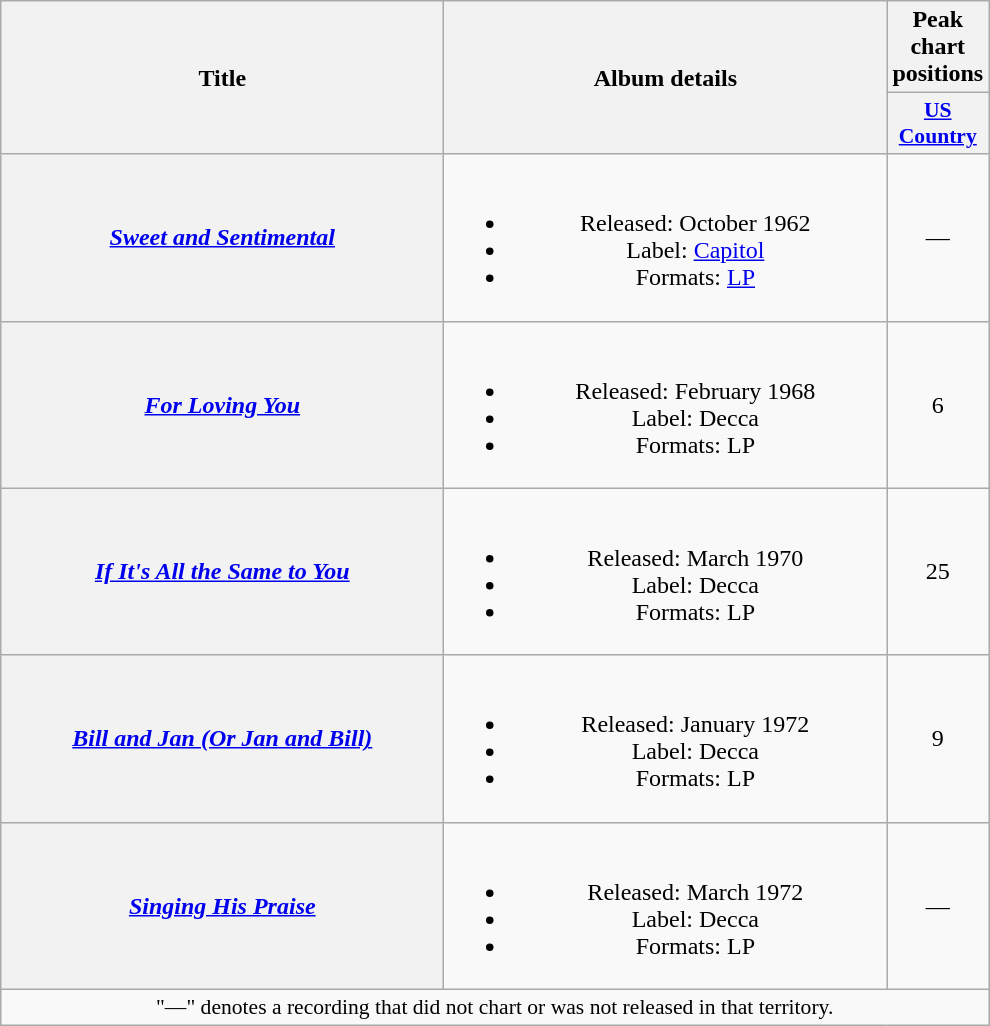<table class="wikitable plainrowheaders" style="text-align:center;">
<tr>
<th scope="col" rowspan="2" style="width:18em;">Title</th>
<th scope="col" rowspan="2" style="width:18em;">Album details</th>
<th scope="col" colspan="1">Peak<br>chart<br>positions</th>
</tr>
<tr>
<th scope="col" style="width:3em;font-size:90%;"><a href='#'>US<br>Country</a><br></th>
</tr>
<tr>
<th scope="row"><em><a href='#'>Sweet and Sentimental</a></em><br></th>
<td><br><ul><li>Released: October 1962</li><li>Label: <a href='#'>Capitol</a></li><li>Formats: <a href='#'>LP</a></li></ul></td>
<td>—</td>
</tr>
<tr>
<th scope="row"><em><a href='#'>For Loving You</a></em><br></th>
<td><br><ul><li>Released: February 1968</li><li>Label: Decca</li><li>Formats: LP</li></ul></td>
<td>6</td>
</tr>
<tr>
<th scope="row"><em><a href='#'>If It's All the Same to You</a></em><br></th>
<td><br><ul><li>Released: March 1970</li><li>Label: Decca</li><li>Formats: LP</li></ul></td>
<td>25</td>
</tr>
<tr>
<th scope="row"><em><a href='#'>Bill and Jan (Or Jan and Bill)</a></em><br></th>
<td><br><ul><li>Released: January 1972</li><li>Label: Decca</li><li>Formats: LP</li></ul></td>
<td>9</td>
</tr>
<tr>
<th scope="row"><em><a href='#'>Singing His Praise</a></em><br></th>
<td><br><ul><li>Released: March 1972</li><li>Label: Decca</li><li>Formats: LP</li></ul></td>
<td>—</td>
</tr>
<tr>
<td colspan="3" style="font-size:90%">"—" denotes a recording that did not chart or was not released in that territory.</td>
</tr>
</table>
